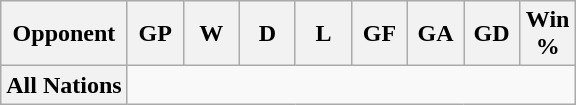<table class="wikitable" style="text-align:center;">
<tr>
<th>Opponent</th>
<th width="30">GP</th>
<th width="30">W</th>
<th width="30">D</th>
<th width="30">L</th>
<th width="30">GF</th>
<th width="30">GA</th>
<th width="30">GD</th>
<th width="30">Win %</th>
</tr>
<tr>
<th>All Nations<br></th>
</tr>
</table>
